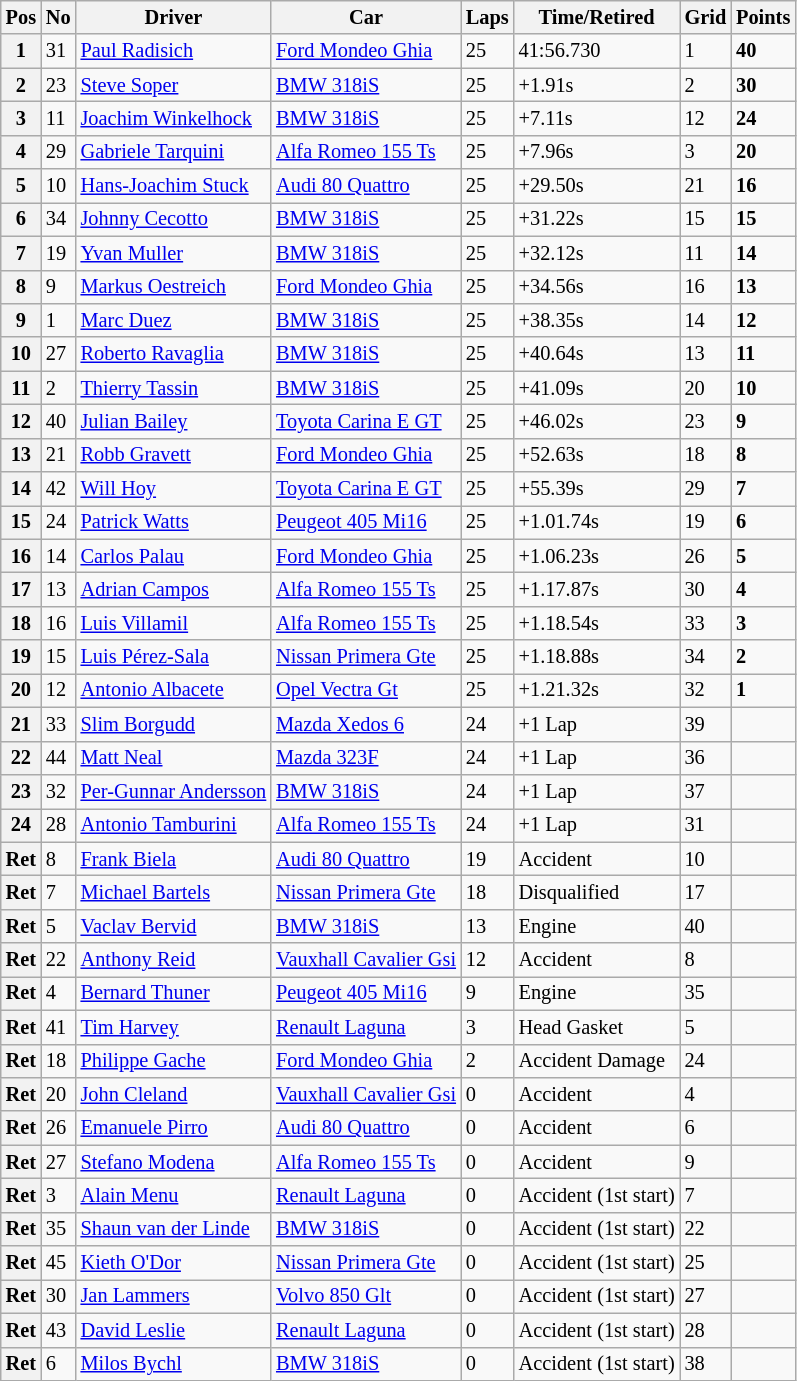<table class="wikitable" style="font-size:85%">
<tr>
<th>Pos</th>
<th>No</th>
<th>Driver</th>
<th>Car</th>
<th>Laps</th>
<th>Time/Retired</th>
<th>Grid</th>
<th>Points</th>
</tr>
<tr>
<th>1</th>
<td>31</td>
<td> <a href='#'>Paul Radisich</a></td>
<td><a href='#'> Ford Mondeo Ghia</a></td>
<td>25</td>
<td>41:56.730</td>
<td>1</td>
<td><strong>40</strong></td>
</tr>
<tr>
<th>2</th>
<td>23</td>
<td> <a href='#'>Steve Soper</a></td>
<td><a href='#'>BMW 318iS</a></td>
<td>25</td>
<td>+1.91s</td>
<td>2</td>
<td><strong>30</strong></td>
</tr>
<tr>
<th>3</th>
<td>11</td>
<td> <a href='#'>Joachim Winkelhock</a></td>
<td><a href='#'>BMW 318iS</a></td>
<td>25</td>
<td>+7.11s</td>
<td>12</td>
<td><strong>24</strong></td>
</tr>
<tr>
<th>4</th>
<td>29</td>
<td> <a href='#'>Gabriele Tarquini</a></td>
<td><a href='#'> Alfa Romeo 155 Ts</a></td>
<td>25</td>
<td>+7.96s</td>
<td>3</td>
<td><strong>20</strong></td>
</tr>
<tr>
<th>5</th>
<td>10</td>
<td> <a href='#'>Hans-Joachim Stuck</a></td>
<td><a href='#'>Audi 80 Quattro</a></td>
<td>25</td>
<td>+29.50s</td>
<td>21</td>
<td><strong>16</strong></td>
</tr>
<tr>
<th>6</th>
<td>34</td>
<td> <a href='#'>Johnny Cecotto</a></td>
<td><a href='#'>BMW 318iS</a></td>
<td>25</td>
<td>+31.22s</td>
<td>15</td>
<td><strong>15</strong></td>
</tr>
<tr>
<th>7</th>
<td>19</td>
<td> <a href='#'>Yvan Muller</a></td>
<td><a href='#'>BMW 318iS</a></td>
<td>25</td>
<td>+32.12s</td>
<td>11</td>
<td><strong>14</strong></td>
</tr>
<tr>
<th>8</th>
<td>9</td>
<td> <a href='#'>Markus Oestreich</a></td>
<td><a href='#'> Ford Mondeo Ghia</a></td>
<td>25</td>
<td>+34.56s</td>
<td>16</td>
<td><strong>13</strong></td>
</tr>
<tr>
<th>9</th>
<td>1</td>
<td> <a href='#'>Marc Duez</a></td>
<td><a href='#'>BMW 318iS</a></td>
<td>25</td>
<td>+38.35s</td>
<td>14</td>
<td><strong>12</strong></td>
</tr>
<tr>
<th>10</th>
<td>27</td>
<td> <a href='#'>Roberto Ravaglia</a></td>
<td><a href='#'>BMW 318iS</a></td>
<td>25</td>
<td>+40.64s</td>
<td>13</td>
<td><strong>11</strong></td>
</tr>
<tr>
<th>11</th>
<td>2</td>
<td> <a href='#'>Thierry Tassin</a></td>
<td><a href='#'>BMW 318iS</a></td>
<td>25</td>
<td>+41.09s</td>
<td>20</td>
<td><strong>10</strong></td>
</tr>
<tr>
<th>12</th>
<td>40</td>
<td> <a href='#'>Julian Bailey</a></td>
<td><a href='#'> Toyota Carina E GT</a></td>
<td>25</td>
<td>+46.02s</td>
<td>23</td>
<td><strong>9</strong></td>
</tr>
<tr>
<th>13</th>
<td>21</td>
<td> <a href='#'>Robb Gravett</a></td>
<td><a href='#'> Ford Mondeo Ghia</a></td>
<td>25</td>
<td>+52.63s</td>
<td>18</td>
<td><strong>8</strong></td>
</tr>
<tr>
<th>14</th>
<td>42</td>
<td> <a href='#'>Will Hoy</a></td>
<td><a href='#'> Toyota Carina E GT</a></td>
<td>25</td>
<td>+55.39s</td>
<td>29</td>
<td><strong>7</strong></td>
</tr>
<tr>
<th>15</th>
<td>24</td>
<td> <a href='#'>Patrick Watts</a></td>
<td><a href='#'> Peugeot 405 Mi16</a></td>
<td>25</td>
<td>+1.01.74s</td>
<td>19</td>
<td><strong>6</strong></td>
</tr>
<tr>
<th>16</th>
<td>14</td>
<td> <a href='#'>Carlos Palau</a></td>
<td><a href='#'> Ford Mondeo Ghia</a></td>
<td>25</td>
<td>+1.06.23s</td>
<td>26</td>
<td><strong>5</strong></td>
</tr>
<tr>
<th>17</th>
<td>13</td>
<td> <a href='#'>Adrian Campos</a></td>
<td><a href='#'> Alfa Romeo 155 Ts</a></td>
<td>25</td>
<td>+1.17.87s</td>
<td>30</td>
<td><strong>4</strong></td>
</tr>
<tr>
<th>18</th>
<td>16</td>
<td> <a href='#'>Luis Villamil</a></td>
<td><a href='#'> Alfa Romeo 155 Ts</a></td>
<td>25</td>
<td>+1.18.54s</td>
<td>33</td>
<td><strong>3</strong></td>
</tr>
<tr>
<th>19</th>
<td>15</td>
<td> <a href='#'>Luis Pérez-Sala</a></td>
<td><a href='#'> Nissan Primera Gte</a></td>
<td>25</td>
<td>+1.18.88s</td>
<td>34</td>
<td><strong>2</strong></td>
</tr>
<tr>
<th>20</th>
<td>12</td>
<td> <a href='#'>Antonio Albacete</a></td>
<td><a href='#'> Opel Vectra Gt</a></td>
<td>25</td>
<td>+1.21.32s</td>
<td>32</td>
<td><strong>1</strong></td>
</tr>
<tr>
<th>21</th>
<td>33</td>
<td> <a href='#'>Slim Borgudd</a></td>
<td><a href='#'>Mazda Xedos 6</a></td>
<td>24</td>
<td>+1 Lap</td>
<td>39</td>
<td></td>
</tr>
<tr>
<th>22</th>
<td>44</td>
<td> <a href='#'>Matt Neal</a></td>
<td><a href='#'>Mazda 323F</a></td>
<td>24</td>
<td>+1 Lap</td>
<td>36</td>
<td></td>
</tr>
<tr>
<th>23</th>
<td>32</td>
<td> <a href='#'>Per-Gunnar Andersson</a></td>
<td><a href='#'>BMW 318iS</a></td>
<td>24</td>
<td>+1 Lap</td>
<td>37</td>
<td></td>
</tr>
<tr>
<th>24</th>
<td>28</td>
<td> <a href='#'>Antonio Tamburini</a></td>
<td><a href='#'> Alfa Romeo 155 Ts</a></td>
<td>24</td>
<td>+1 Lap</td>
<td>31</td>
<td></td>
</tr>
<tr>
<th>Ret</th>
<td>8</td>
<td> <a href='#'>Frank Biela</a></td>
<td><a href='#'>Audi 80 Quattro</a></td>
<td>19</td>
<td>Accident</td>
<td>10</td>
<td></td>
</tr>
<tr>
<th>Ret</th>
<td>7</td>
<td> <a href='#'>Michael Bartels</a></td>
<td><a href='#'> Nissan Primera Gte</a></td>
<td>18</td>
<td>Disqualified</td>
<td>17</td>
<td></td>
</tr>
<tr>
<th>Ret</th>
<td>5</td>
<td> <a href='#'>Vaclav Bervid</a></td>
<td><a href='#'>BMW 318iS</a></td>
<td>13</td>
<td>Engine</td>
<td>40</td>
<td></td>
</tr>
<tr>
<th>Ret</th>
<td>22</td>
<td> <a href='#'>Anthony Reid</a></td>
<td><a href='#'> Vauxhall Cavalier Gsi</a></td>
<td>12</td>
<td>Accident</td>
<td>8</td>
<td></td>
</tr>
<tr>
<th>Ret</th>
<td>4</td>
<td> <a href='#'>Bernard Thuner</a></td>
<td><a href='#'> Peugeot 405 Mi16</a></td>
<td>9</td>
<td>Engine</td>
<td>35</td>
<td></td>
</tr>
<tr>
<th>Ret</th>
<td>41</td>
<td> <a href='#'>Tim Harvey</a></td>
<td><a href='#'>Renault Laguna</a></td>
<td>3</td>
<td>Head Gasket</td>
<td>5</td>
<td></td>
</tr>
<tr>
<th>Ret</th>
<td>18</td>
<td> <a href='#'>Philippe Gache</a></td>
<td><a href='#'> Ford Mondeo Ghia</a></td>
<td>2</td>
<td>Accident Damage</td>
<td>24</td>
<td></td>
</tr>
<tr>
<th>Ret</th>
<td>20</td>
<td> <a href='#'>John Cleland</a></td>
<td><a href='#'> Vauxhall Cavalier Gsi</a></td>
<td>0</td>
<td>Accident</td>
<td>4</td>
<td></td>
</tr>
<tr>
<th>Ret</th>
<td>26</td>
<td> <a href='#'>Emanuele Pirro</a></td>
<td><a href='#'>Audi 80 Quattro</a></td>
<td>0</td>
<td>Accident</td>
<td>6</td>
<td></td>
</tr>
<tr>
<th>Ret</th>
<td>27</td>
<td> <a href='#'>Stefano Modena</a></td>
<td><a href='#'> Alfa Romeo 155 Ts</a></td>
<td>0</td>
<td>Accident</td>
<td>9</td>
<td></td>
</tr>
<tr>
<th>Ret</th>
<td>3</td>
<td> <a href='#'>Alain Menu</a></td>
<td><a href='#'>Renault Laguna</a></td>
<td>0</td>
<td>Accident (1st start)</td>
<td>7</td>
<td></td>
</tr>
<tr>
<th>Ret</th>
<td>35</td>
<td> <a href='#'>Shaun van der Linde</a></td>
<td><a href='#'>BMW 318iS</a></td>
<td>0</td>
<td>Accident (1st start)</td>
<td>22</td>
<td></td>
</tr>
<tr>
<th>Ret</th>
<td>45</td>
<td> <a href='#'>Kieth O'Dor</a></td>
<td><a href='#'> Nissan Primera Gte</a></td>
<td>0</td>
<td>Accident (1st start)</td>
<td>25</td>
<td></td>
</tr>
<tr>
<th>Ret</th>
<td>30</td>
<td> <a href='#'>Jan Lammers</a></td>
<td><a href='#'> Volvo 850 Glt</a></td>
<td>0</td>
<td>Accident (1st start)</td>
<td>27</td>
<td></td>
</tr>
<tr>
<th>Ret</th>
<td>43</td>
<td> <a href='#'>David Leslie</a></td>
<td><a href='#'>Renault Laguna</a></td>
<td>0</td>
<td>Accident (1st start)</td>
<td>28</td>
<td></td>
</tr>
<tr>
<th>Ret</th>
<td>6</td>
<td> <a href='#'>Milos Bychl</a></td>
<td><a href='#'>BMW 318iS</a></td>
<td>0</td>
<td>Accident (1st start)</td>
<td>38</td>
<td></td>
</tr>
</table>
